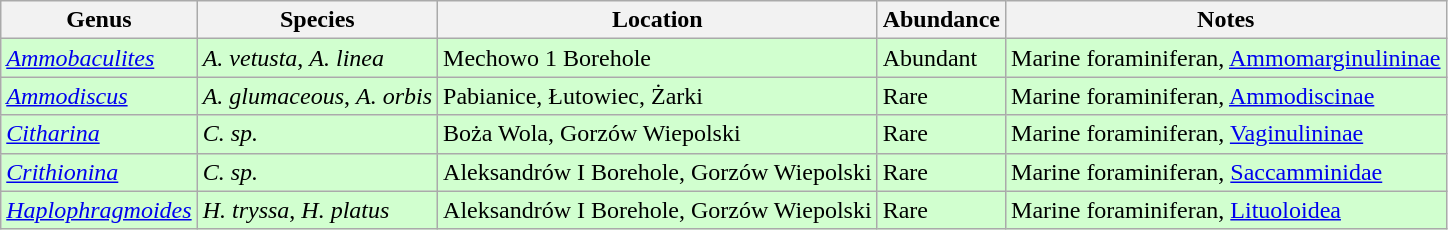<table class="wikitable sortable">
<tr>
<th>Genus</th>
<th>Species</th>
<th>Location</th>
<th>Abundance</th>
<th>Notes</th>
</tr>
<tr>
<td style="background:#D1FFCF;"><em><a href='#'>Ammobaculites</a></em></td>
<td style="background:#D1FFCF;"><em>A. vetusta</em>, <em>A. linea</em></td>
<td style="background:#D1FFCF;">Mechowo 1 Borehole</td>
<td style="background:#D1FFCF;">Abundant</td>
<td style="background:#D1FFCF;">Marine foraminiferan, <a href='#'>Ammomarginulininae</a></td>
</tr>
<tr>
<td style="background:#D1FFCF;"><em><a href='#'>Ammodiscus</a></em></td>
<td style="background:#D1FFCF;"><em>A. glumaceous</em>, <em>A. orbis</em></td>
<td style="background:#D1FFCF;">Pabianice, Łutowiec, Żarki</td>
<td style="background:#D1FFCF;">Rare</td>
<td style="background:#D1FFCF;">Marine foraminiferan, <a href='#'>Ammodiscinae</a></td>
</tr>
<tr>
<td style="background:#D1FFCF;"><em><a href='#'>Citharina</a></em></td>
<td style="background:#D1FFCF;"><em>C. sp.</em></td>
<td style="background:#D1FFCF;">Boża Wola, Gorzów Wiepolski</td>
<td style="background:#D1FFCF;">Rare</td>
<td style="background:#D1FFCF;">Marine foraminiferan, <a href='#'>Vaginulininae</a></td>
</tr>
<tr>
<td style="background:#D1FFCF;"><em><a href='#'>Crithionina</a></em></td>
<td style="background:#D1FFCF;"><em>C. sp.</em></td>
<td style="background:#D1FFCF;">Aleksandrów I Borehole, Gorzów Wiepolski</td>
<td style="background:#D1FFCF;">Rare</td>
<td style="background:#D1FFCF;">Marine foraminiferan, <a href='#'>Saccamminidae</a></td>
</tr>
<tr>
<td style="background:#D1FFCF;"><em><a href='#'>Haplophragmoides</a></em></td>
<td style="background:#D1FFCF;"><em>H. tryssa</em>, <em>H. platus</em></td>
<td style="background:#D1FFCF;">Aleksandrów I Borehole, Gorzów Wiepolski</td>
<td style="background:#D1FFCF;">Rare</td>
<td style="background:#D1FFCF;">Marine foraminiferan, <a href='#'>Lituoloidea</a></td>
</tr>
</table>
